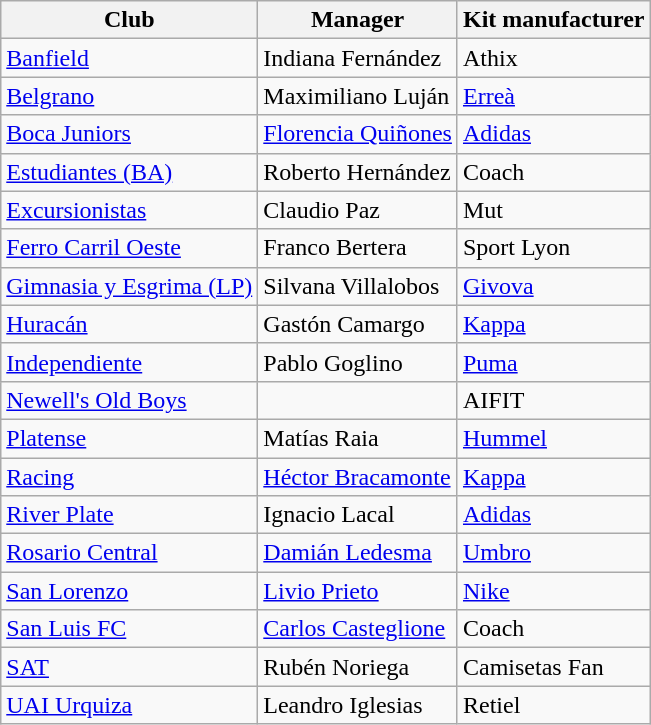<table class="wikitable sortable">
<tr>
<th>Club</th>
<th>Manager</th>
<th>Kit manufacturer</th>
</tr>
<tr>
<td><a href='#'>Banfield</a></td>
<td> Indiana Fernández</td>
<td> Athix</td>
</tr>
<tr>
<td><a href='#'>Belgrano</a></td>
<td> Maximiliano Luján</td>
<td> <a href='#'>Erreà</a></td>
</tr>
<tr>
<td><a href='#'>Boca Juniors</a></td>
<td> <a href='#'>Florencia Quiñones</a></td>
<td> <a href='#'>Adidas</a></td>
</tr>
<tr>
<td><a href='#'>Estudiantes (BA)</a></td>
<td> Roberto Hernández</td>
<td> Coach</td>
</tr>
<tr>
<td><a href='#'>Excursionistas</a></td>
<td> Claudio Paz</td>
<td> Mut</td>
</tr>
<tr>
<td><a href='#'>Ferro Carril Oeste</a></td>
<td> Franco Bertera</td>
<td> Sport Lyon</td>
</tr>
<tr>
<td><a href='#'>Gimnasia y Esgrima (LP)</a></td>
<td> Silvana Villalobos</td>
<td> <a href='#'>Givova</a></td>
</tr>
<tr>
<td><a href='#'>Huracán</a></td>
<td> Gastón Camargo</td>
<td> <a href='#'>Kappa</a></td>
</tr>
<tr>
<td><a href='#'>Independiente</a></td>
<td> Pablo Goglino</td>
<td> <a href='#'>Puma</a></td>
</tr>
<tr>
<td><a href='#'>Newell's Old Boys</a></td>
<td></td>
<td> AIFIT</td>
</tr>
<tr>
<td><a href='#'>Platense</a></td>
<td> Matías Raia</td>
<td> <a href='#'>Hummel</a></td>
</tr>
<tr>
<td><a href='#'>Racing</a></td>
<td> <a href='#'>Héctor Bracamonte</a></td>
<td> <a href='#'>Kappa</a></td>
</tr>
<tr>
<td><a href='#'>River Plate</a></td>
<td> Ignacio Lacal</td>
<td> <a href='#'>Adidas</a></td>
</tr>
<tr>
<td><a href='#'>Rosario Central</a></td>
<td> <a href='#'>Damián Ledesma</a></td>
<td> <a href='#'>Umbro</a></td>
</tr>
<tr>
<td><a href='#'>San Lorenzo</a></td>
<td> <a href='#'>Livio Prieto</a></td>
<td> <a href='#'>Nike</a></td>
</tr>
<tr>
<td><a href='#'>San Luis FC</a></td>
<td> <a href='#'>Carlos Casteglione</a></td>
<td> Coach</td>
</tr>
<tr>
<td><a href='#'>SAT</a></td>
<td> Rubén Noriega</td>
<td> Camisetas Fan</td>
</tr>
<tr>
<td><a href='#'>UAI Urquiza</a></td>
<td> Leandro Iglesias</td>
<td> Retiel</td>
</tr>
</table>
